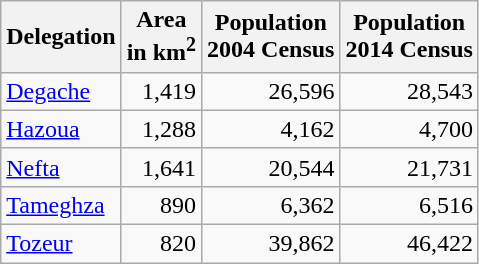<table class="wikitable">
<tr>
<th>Delegation</th>
<th>Area <br>in km<sup>2</sup></th>
<th>Population <br>2004 Census</th>
<th>Population <br>2014 Census</th>
</tr>
<tr>
<td><a href='#'>Degache</a></td>
<td align="right">1,419</td>
<td align="right">26,596</td>
<td align="right">28,543</td>
</tr>
<tr>
<td><a href='#'>Hazoua</a></td>
<td align="right">1,288</td>
<td align="right">4,162</td>
<td align="right">4,700</td>
</tr>
<tr>
<td><a href='#'>Nefta</a></td>
<td align="right">1,641</td>
<td align="right">20,544</td>
<td align="right">21,731</td>
</tr>
<tr>
<td><a href='#'>Tameghza</a></td>
<td align="right">890</td>
<td align="right">6,362</td>
<td align="right">6,516</td>
</tr>
<tr>
<td><a href='#'>Tozeur</a></td>
<td align="right">820</td>
<td align="right">39,862</td>
<td align="right">46,422</td>
</tr>
</table>
